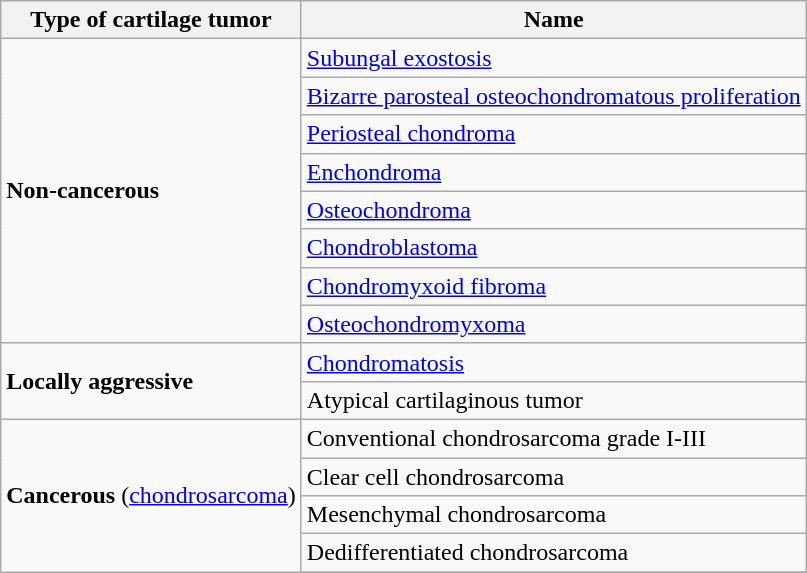<table class="wikitable sortable">
<tr>
<th>Type of cartilage tumor</th>
<th>Name</th>
</tr>
<tr>
<td rowspan=8><strong>Non-cancerous</strong></td>
<td><a href='#'>Subungal exostosis</a></td>
</tr>
<tr>
<td><a href='#'>Bizarre parosteal osteochondromatous proliferation</a></td>
</tr>
<tr>
<td><a href='#'>Periosteal chondroma</a></td>
</tr>
<tr>
<td><a href='#'>Enchondroma</a></td>
</tr>
<tr>
<td><a href='#'>Osteochondroma</a></td>
</tr>
<tr>
<td><a href='#'>Chondroblastoma</a></td>
</tr>
<tr>
<td><a href='#'>Chondromyxoid fibroma</a></td>
</tr>
<tr>
<td><a href='#'>Osteochondromyxoma</a></td>
</tr>
<tr>
<td rowspan=2><strong>Locally aggressive</strong></td>
<td><a href='#'>Chondromatosis</a></td>
</tr>
<tr>
<td>Atypical cartilaginous tumor</td>
</tr>
<tr>
<td rowspan=6><strong>Cancerous</strong> (<a href='#'>chondrosarcoma</a>)</td>
<td>Conventional chondrosarcoma grade I-III</td>
</tr>
<tr>
<td>Clear cell chondrosarcoma</td>
</tr>
<tr>
<td>Mesenchymal chondrosarcoma</td>
</tr>
<tr>
<td>Dedifferentiated chondrosarcoma</td>
</tr>
<tr>
</tr>
</table>
